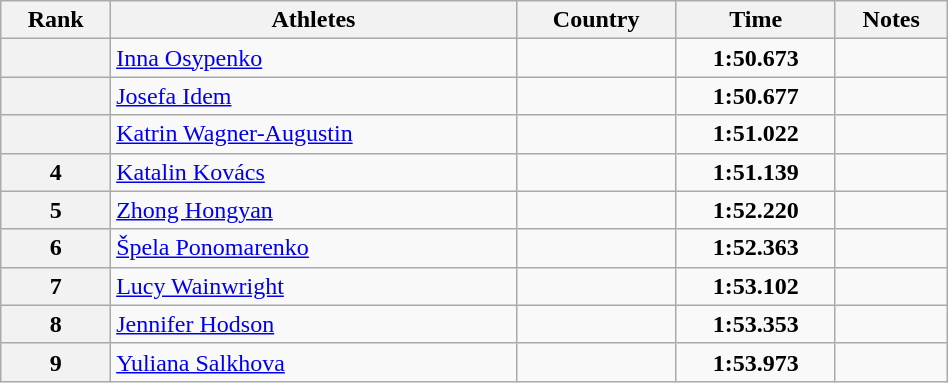<table class="wikitable sortable" width=50% style="text-align:center">
<tr>
<th>Rank</th>
<th>Athletes</th>
<th>Country</th>
<th>Time</th>
<th>Notes</th>
</tr>
<tr>
<th></th>
<td align=left><a href='#'>Inna Osypenko</a></td>
<td align=left></td>
<td><strong>1:50.673</strong></td>
<td></td>
</tr>
<tr>
<th></th>
<td align=left><a href='#'>Josefa Idem</a></td>
<td align=left></td>
<td><strong>1:50.677</strong></td>
<td></td>
</tr>
<tr>
<th></th>
<td align=left><a href='#'>Katrin Wagner-Augustin</a></td>
<td align=left></td>
<td><strong>1:51.022</strong></td>
<td></td>
</tr>
<tr>
<th>4</th>
<td align=left><a href='#'>Katalin Kovács</a></td>
<td align=left></td>
<td><strong>1:51.139</strong></td>
<td></td>
</tr>
<tr>
<th>5</th>
<td align=left><a href='#'>Zhong Hongyan</a></td>
<td align=left></td>
<td><strong> 1:52.220</strong></td>
<td></td>
</tr>
<tr>
<th>6</th>
<td align=left><a href='#'>Špela Ponomarenko</a></td>
<td align=left></td>
<td><strong>1:52.363</strong></td>
<td></td>
</tr>
<tr>
<th>7</th>
<td align=left><a href='#'>Lucy Wainwright</a></td>
<td align=left></td>
<td><strong>1:53.102</strong></td>
<td></td>
</tr>
<tr>
<th>8</th>
<td align=left><a href='#'>Jennifer Hodson</a></td>
<td align=left></td>
<td><strong>1:53.353</strong></td>
<td></td>
</tr>
<tr>
<th>9</th>
<td align=left><a href='#'>Yuliana Salkhova</a></td>
<td align=left></td>
<td><strong>1:53.973</strong></td>
<td></td>
</tr>
</table>
